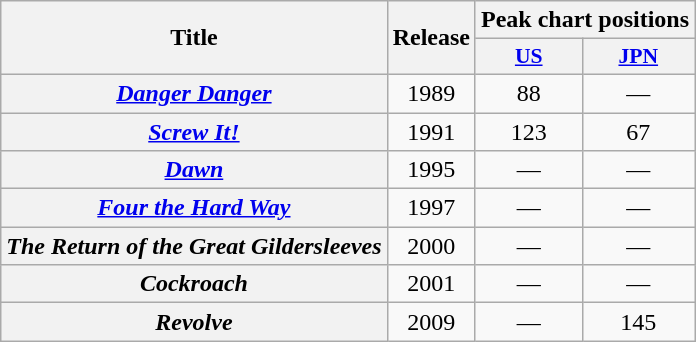<table class="wikitable plainrowheaders" style="text-align:center;">
<tr>
<th scope="col" rowspan="2">Title</th>
<th scope="col" rowspan="2">Release</th>
<th colspan="2">Peak chart positions</th>
</tr>
<tr>
<th scope="col" style=font-size:90%;"><a href='#'>US</a></th>
<th scope="col" style=font-size:90%;"><a href='#'>JPN</a><br></th>
</tr>
<tr>
<th scope="row"><em><a href='#'>Danger Danger</a></em></th>
<td>1989</td>
<td>88</td>
<td>—</td>
</tr>
<tr>
<th scope="row"><em><a href='#'>Screw It!</a></em></th>
<td>1991</td>
<td>123</td>
<td>67</td>
</tr>
<tr>
<th scope="row"><em><a href='#'>Dawn</a></em></th>
<td>1995</td>
<td>—</td>
<td>—</td>
</tr>
<tr>
<th scope="row"><em><a href='#'>Four the Hard Way</a></em></th>
<td>1997</td>
<td>—</td>
<td>—</td>
</tr>
<tr>
<th scope="row"><em>The Return of the Great Gildersleeves</em></th>
<td>2000</td>
<td>—</td>
<td>—</td>
</tr>
<tr>
<th scope="row"><em>Cockroach</em></th>
<td>2001</td>
<td>—</td>
<td>—</td>
</tr>
<tr>
<th scope="row"><em>Revolve</em></th>
<td>2009</td>
<td>—</td>
<td>145</td>
</tr>
</table>
